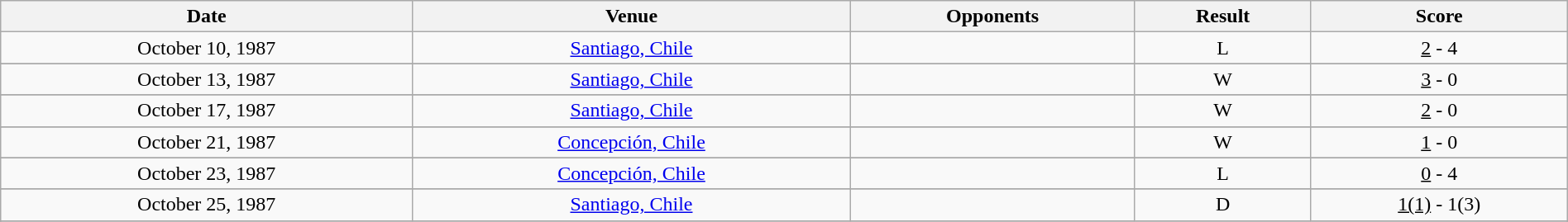<table class="wikitable small" style="text-align:center" width="100%">
<tr>
<th>Date</th>
<th>Venue</th>
<th>Opponents</th>
<th>Result</th>
<th>Score</th>
</tr>
<tr>
<td>October 10, 1987</td>
<td><a href='#'>Santiago, Chile</a></td>
<td></td>
<td>L</td>
<td><u>2</u> - 4</td>
</tr>
<tr>
</tr>
<tr>
<td>October 13, 1987</td>
<td><a href='#'>Santiago, Chile</a></td>
<td></td>
<td>W</td>
<td><u>3</u> - 0</td>
</tr>
<tr>
</tr>
<tr>
<td>October 17, 1987</td>
<td><a href='#'>Santiago, Chile</a></td>
<td></td>
<td>W</td>
<td><u>2</u> - 0</td>
</tr>
<tr>
</tr>
<tr>
<td>October 21, 1987</td>
<td><a href='#'>Concepción, Chile</a></td>
<td></td>
<td>W</td>
<td><u>1</u> - 0</td>
</tr>
<tr>
</tr>
<tr>
<td>October 23, 1987</td>
<td><a href='#'>Concepción, Chile</a></td>
<td></td>
<td>L</td>
<td><u>0</u> - 4</td>
</tr>
<tr>
</tr>
<tr>
<td>October 25, 1987</td>
<td><a href='#'>Santiago, Chile</a></td>
<td></td>
<td>D</td>
<td><u>1(1)</u> - 1(3)</td>
</tr>
<tr>
</tr>
<tr>
</tr>
</table>
